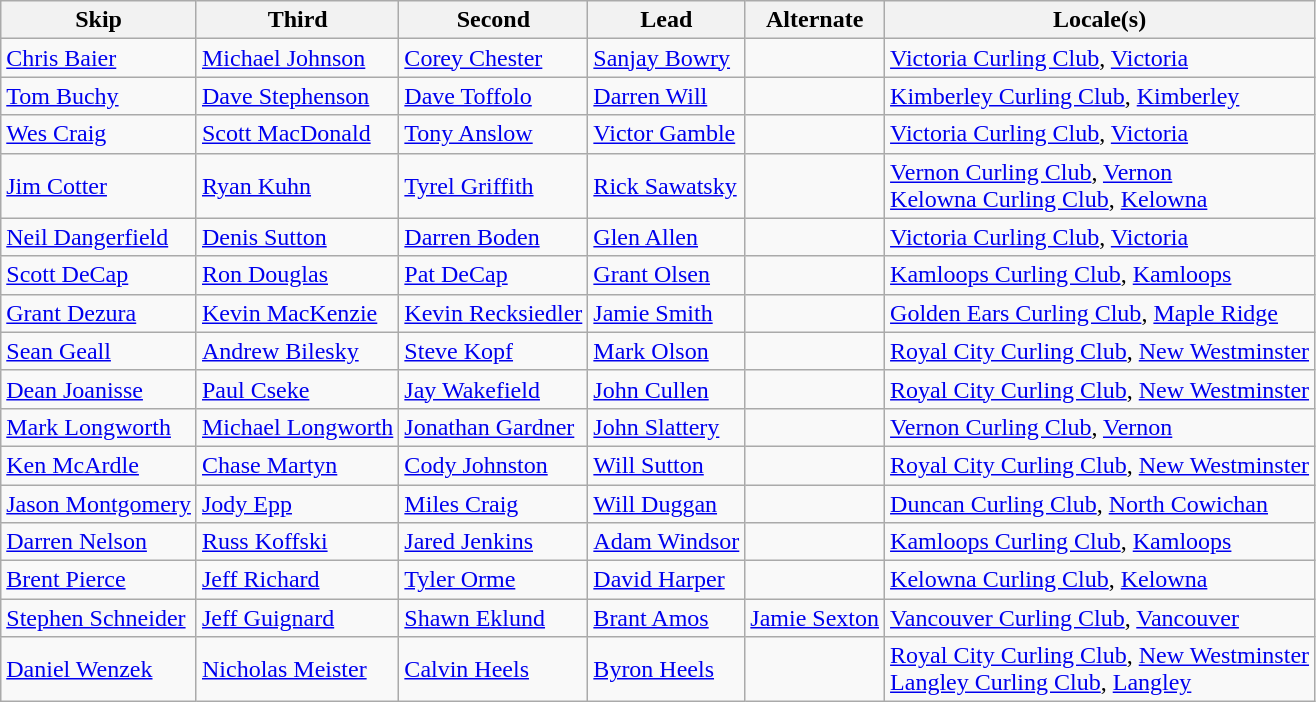<table class="wikitable">
<tr>
<th>Skip</th>
<th>Third</th>
<th>Second</th>
<th>Lead</th>
<th>Alternate</th>
<th>Locale(s)</th>
</tr>
<tr>
<td><a href='#'>Chris Baier</a></td>
<td><a href='#'>Michael Johnson</a></td>
<td><a href='#'>Corey Chester</a></td>
<td><a href='#'>Sanjay Bowry</a></td>
<td></td>
<td><a href='#'>Victoria Curling Club</a>, <a href='#'>Victoria</a></td>
</tr>
<tr>
<td><a href='#'>Tom Buchy</a></td>
<td><a href='#'>Dave Stephenson</a></td>
<td><a href='#'>Dave Toffolo</a></td>
<td><a href='#'>Darren Will</a></td>
<td></td>
<td><a href='#'>Kimberley Curling Club</a>, <a href='#'>Kimberley</a></td>
</tr>
<tr>
<td><a href='#'>Wes Craig</a></td>
<td><a href='#'>Scott MacDonald</a></td>
<td><a href='#'>Tony Anslow</a></td>
<td><a href='#'>Victor Gamble</a></td>
<td></td>
<td><a href='#'>Victoria Curling Club</a>, <a href='#'>Victoria</a></td>
</tr>
<tr>
<td><a href='#'>Jim Cotter</a></td>
<td><a href='#'>Ryan Kuhn</a></td>
<td><a href='#'>Tyrel Griffith</a></td>
<td><a href='#'>Rick Sawatsky</a></td>
<td></td>
<td><a href='#'>Vernon Curling Club</a>, <a href='#'>Vernon</a> <br> <a href='#'>Kelowna Curling Club</a>, <a href='#'>Kelowna</a></td>
</tr>
<tr>
<td><a href='#'>Neil Dangerfield</a></td>
<td><a href='#'>Denis Sutton</a></td>
<td><a href='#'>Darren Boden</a></td>
<td><a href='#'>Glen Allen</a></td>
<td></td>
<td><a href='#'>Victoria Curling Club</a>, <a href='#'>Victoria</a></td>
</tr>
<tr>
<td><a href='#'>Scott DeCap</a></td>
<td><a href='#'>Ron Douglas</a></td>
<td><a href='#'>Pat DeCap</a></td>
<td><a href='#'>Grant Olsen</a></td>
<td></td>
<td><a href='#'>Kamloops Curling Club</a>, <a href='#'>Kamloops</a></td>
</tr>
<tr>
<td><a href='#'>Grant Dezura</a></td>
<td><a href='#'>Kevin MacKenzie</a></td>
<td><a href='#'>Kevin Recksiedler</a></td>
<td><a href='#'>Jamie Smith</a></td>
<td></td>
<td><a href='#'>Golden Ears Curling Club</a>, <a href='#'>Maple Ridge</a></td>
</tr>
<tr>
<td><a href='#'>Sean Geall</a></td>
<td><a href='#'>Andrew Bilesky</a></td>
<td><a href='#'>Steve Kopf</a></td>
<td><a href='#'>Mark Olson</a></td>
<td></td>
<td><a href='#'>Royal City Curling Club</a>, <a href='#'>New Westminster</a></td>
</tr>
<tr>
<td><a href='#'>Dean Joanisse</a></td>
<td><a href='#'>Paul Cseke</a></td>
<td><a href='#'>Jay Wakefield</a></td>
<td><a href='#'>John Cullen</a></td>
<td></td>
<td><a href='#'>Royal City Curling Club</a>, <a href='#'>New Westminster</a></td>
</tr>
<tr>
<td><a href='#'>Mark Longworth</a></td>
<td><a href='#'>Michael Longworth</a></td>
<td><a href='#'>Jonathan Gardner</a></td>
<td><a href='#'>John Slattery</a></td>
<td></td>
<td><a href='#'>Vernon Curling Club</a>, <a href='#'>Vernon</a></td>
</tr>
<tr>
<td><a href='#'>Ken McArdle</a></td>
<td><a href='#'>Chase Martyn</a></td>
<td><a href='#'>Cody Johnston</a></td>
<td><a href='#'>Will Sutton</a></td>
<td></td>
<td><a href='#'>Royal City Curling Club</a>, <a href='#'>New Westminster</a></td>
</tr>
<tr>
<td><a href='#'>Jason Montgomery</a></td>
<td><a href='#'>Jody Epp</a></td>
<td><a href='#'>Miles Craig</a></td>
<td><a href='#'>Will Duggan</a></td>
<td></td>
<td><a href='#'>Duncan Curling Club</a>, <a href='#'>North Cowichan</a></td>
</tr>
<tr>
<td><a href='#'>Darren Nelson</a></td>
<td><a href='#'>Russ Koffski</a></td>
<td><a href='#'>Jared Jenkins</a></td>
<td><a href='#'>Adam Windsor</a></td>
<td></td>
<td><a href='#'>Kamloops Curling Club</a>, <a href='#'>Kamloops</a></td>
</tr>
<tr>
<td><a href='#'>Brent Pierce</a></td>
<td><a href='#'>Jeff Richard</a></td>
<td><a href='#'>Tyler Orme</a></td>
<td><a href='#'>David Harper</a></td>
<td></td>
<td><a href='#'>Kelowna Curling Club</a>, <a href='#'>Kelowna</a></td>
</tr>
<tr>
<td><a href='#'>Stephen Schneider</a></td>
<td><a href='#'>Jeff Guignard</a></td>
<td><a href='#'>Shawn Eklund</a></td>
<td><a href='#'>Brant Amos</a></td>
<td><a href='#'>Jamie Sexton</a></td>
<td><a href='#'>Vancouver Curling Club</a>, <a href='#'>Vancouver</a></td>
</tr>
<tr>
<td><a href='#'>Daniel Wenzek</a></td>
<td><a href='#'>Nicholas Meister</a></td>
<td><a href='#'>Calvin Heels</a></td>
<td><a href='#'>Byron Heels</a></td>
<td></td>
<td><a href='#'>Royal City Curling Club</a>, <a href='#'>New Westminster</a> <br> <a href='#'>Langley Curling Club</a>, <a href='#'>Langley</a></td>
</tr>
</table>
